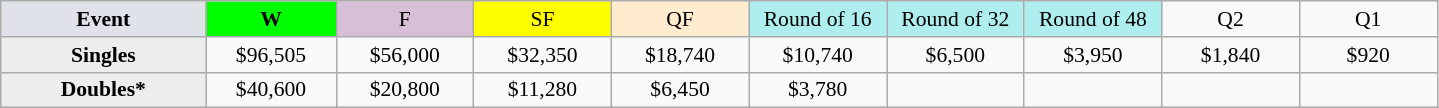<table class=wikitable style=font-size:90%;text-align:center>
<tr>
<td style="width:130px; background:#dfe2e9;"><strong>Event</strong></td>
<td style="width:80px; background:lime;"><strong>W</strong></td>
<td style="width:85px; background:thistle;">F</td>
<td style="width:85px; background:#ff0;">SF</td>
<td style="width:85px; background:#ffebcd;">QF</td>
<td style="width:85px; background:#afeeee;">Round of 16</td>
<td style="width:85px; background:#afeeee;">Round of 32</td>
<td style="width:85px; background:#afeeee;">Round of 48</td>
<td width=85>Q2</td>
<td width=85>Q1</td>
</tr>
<tr>
<td style="background:#ededed;"><strong>Singles</strong></td>
<td>$96,505</td>
<td>$56,000</td>
<td>$32,350</td>
<td>$18,740</td>
<td>$10,740</td>
<td>$6,500</td>
<td>$3,950</td>
<td>$1,840</td>
<td>$920</td>
</tr>
<tr>
<td style="background:#ededed;"><strong>Doubles*</strong></td>
<td>$40,600</td>
<td>$20,800</td>
<td>$11,280</td>
<td>$6,450</td>
<td>$3,780</td>
<td></td>
<td></td>
<td></td>
<td></td>
</tr>
</table>
